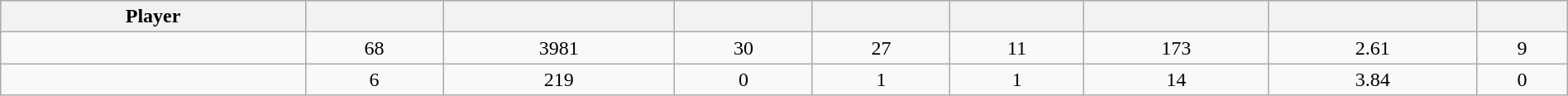<table class="wikitable sortable" style="width:100%;">
<tr style="text-align:center; background:#ddd;">
<th>Player</th>
<th></th>
<th></th>
<th></th>
<th></th>
<th></th>
<th></th>
<th></th>
<th></th>
</tr>
<tr align=center>
<td></td>
<td>68</td>
<td>3981</td>
<td>30</td>
<td>27</td>
<td>11</td>
<td>173</td>
<td>2.61</td>
<td>9</td>
</tr>
<tr align=center>
<td></td>
<td>6</td>
<td>219</td>
<td>0</td>
<td>1</td>
<td>1</td>
<td>14</td>
<td>3.84</td>
<td>0</td>
</tr>
</table>
